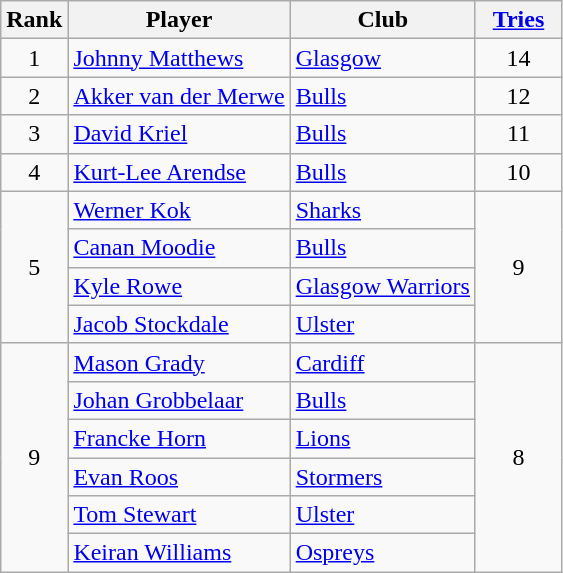<table class="wikitable" style="text-align:center">
<tr>
<th>Rank</th>
<th>Player</th>
<th>Club</th>
<th style="width:50px"><a href='#'>Tries</a></th>
</tr>
<tr>
<td>1</td>
<td align=left> <a href='#'>Johnny Matthews</a></td>
<td align=left><a href='#'>Glasgow</a></td>
<td>14</td>
</tr>
<tr>
<td>2</td>
<td align=left> <a href='#'>Akker van der Merwe</a></td>
<td align=left><a href='#'>Bulls</a></td>
<td>12</td>
</tr>
<tr>
<td>3</td>
<td align=left> <a href='#'>David Kriel</a></td>
<td align=left><a href='#'>Bulls</a></td>
<td>11</td>
</tr>
<tr>
<td>4</td>
<td align=left> <a href='#'>Kurt-Lee Arendse</a></td>
<td align=left><a href='#'>Bulls</a></td>
<td>10</td>
</tr>
<tr>
<td rowspan=4>5</td>
<td align=left> <a href='#'>Werner Kok</a></td>
<td align=left><a href='#'>Sharks</a></td>
<td rowspan=4>9</td>
</tr>
<tr>
<td align=left> <a href='#'>Canan Moodie</a></td>
<td align=left><a href='#'>Bulls</a></td>
</tr>
<tr>
<td align=left> <a href='#'>Kyle Rowe</a></td>
<td align=left><a href='#'>Glasgow Warriors</a></td>
</tr>
<tr>
<td align=left> <a href='#'>Jacob Stockdale</a></td>
<td align=left><a href='#'>Ulster</a></td>
</tr>
<tr>
<td rowspan=6>9</td>
<td align=left> <a href='#'>Mason Grady</a></td>
<td align=left><a href='#'>Cardiff</a></td>
<td rowspan=6>8</td>
</tr>
<tr>
<td align=left> <a href='#'>Johan Grobbelaar</a></td>
<td align=left><a href='#'>Bulls</a></td>
</tr>
<tr>
<td align=left> <a href='#'>Francke Horn</a></td>
<td align=left><a href='#'>Lions</a></td>
</tr>
<tr>
<td align=left> <a href='#'>Evan Roos</a></td>
<td align=left><a href='#'>Stormers</a></td>
</tr>
<tr>
<td align=left> <a href='#'>Tom Stewart</a></td>
<td align=left><a href='#'>Ulster</a></td>
</tr>
<tr>
<td align=left> <a href='#'>Keiran Williams</a></td>
<td align=left><a href='#'>Ospreys</a></td>
</tr>
</table>
